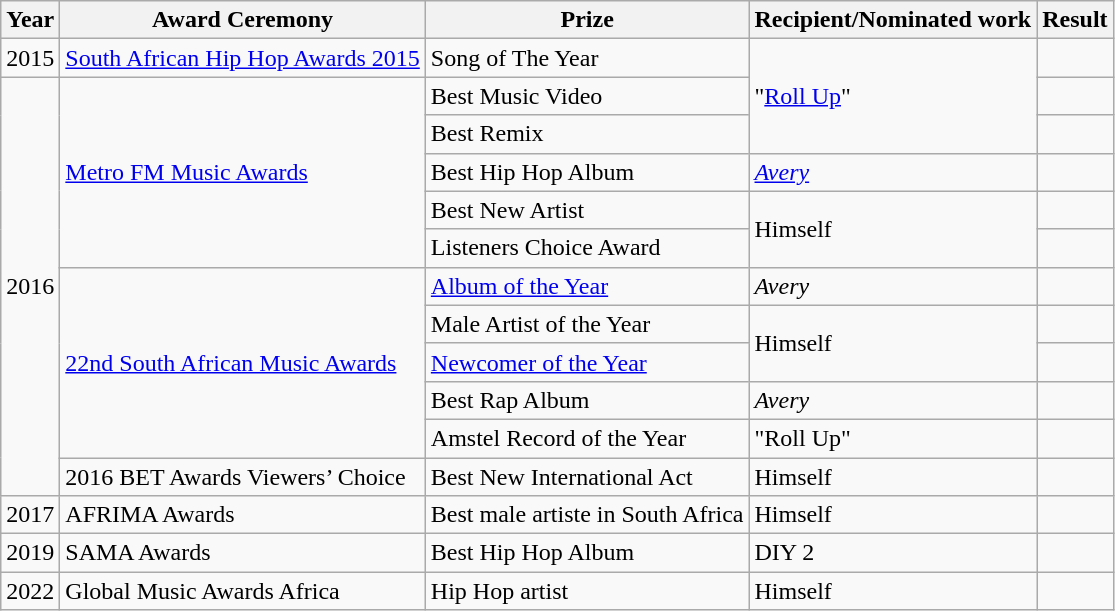<table class="wikitable sortable">
<tr>
<th>Year</th>
<th>Award Ceremony</th>
<th>Prize</th>
<th>Recipient/Nominated work</th>
<th>Result</th>
</tr>
<tr>
<td>2015</td>
<td><a href='#'>South African Hip Hop Awards 2015</a></td>
<td>Song of The Year</td>
<td rowspan="3">"<a href='#'>Roll Up</a>"</td>
<td></td>
</tr>
<tr>
<td rowspan="11">2016</td>
<td rowspan="5"><a href='#'>Metro FM Music Awards</a></td>
<td>Best Music Video</td>
<td></td>
</tr>
<tr>
<td>Best Remix</td>
<td></td>
</tr>
<tr>
<td>Best Hip Hop Album</td>
<td><em><a href='#'>Avery</a></em></td>
<td></td>
</tr>
<tr>
<td>Best New Artist</td>
<td rowspan="2">Himself</td>
<td></td>
</tr>
<tr>
<td>Listeners Choice Award</td>
<td></td>
</tr>
<tr>
<td rowspan="5"><a href='#'>22nd South African Music Awards</a></td>
<td><a href='#'>Album of the Year</a></td>
<td><em>Avery</em></td>
<td></td>
</tr>
<tr>
<td>Male Artist of the Year</td>
<td rowspan="2">Himself</td>
<td></td>
</tr>
<tr>
<td><a href='#'>Newcomer of the Year</a></td>
<td></td>
</tr>
<tr>
<td>Best Rap Album</td>
<td><em>Avery</em></td>
<td></td>
</tr>
<tr>
<td>Amstel Record of the Year</td>
<td>"Roll Up"</td>
<td></td>
</tr>
<tr>
<td>2016 BET Awards Viewers’ Choice</td>
<td>Best New International Act</td>
<td>Himself</td>
<td></td>
</tr>
<tr>
<td>2017</td>
<td>AFRIMA Awards</td>
<td>Best male artiste in South Africa</td>
<td>Himself</td>
<td></td>
</tr>
<tr>
<td>2019</td>
<td>SAMA Awards</td>
<td>Best Hip Hop Album</td>
<td>DIY 2</td>
<td></td>
</tr>
<tr>
<td>2022</td>
<td>Global Music Awards Africa</td>
<td>Hip Hop artist</td>
<td>Himself</td>
<td></td>
</tr>
</table>
